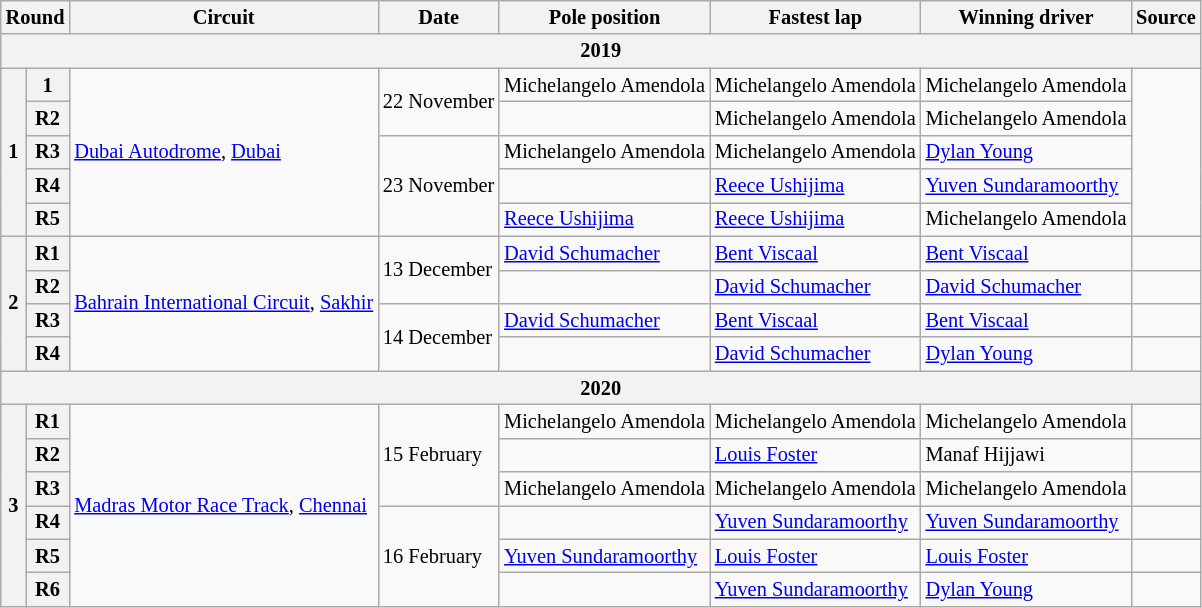<table class="wikitable" style="font-size: 85%">
<tr>
<th colspan=2>Round</th>
<th>Circuit</th>
<th>Date</th>
<th>Pole position</th>
<th>Fastest lap</th>
<th>Winning driver</th>
<th>Source</th>
</tr>
<tr>
<th colspan=8>2019</th>
</tr>
<tr>
<th rowspan=5>1</th>
<th>1</th>
<td rowspan=5> <a href='#'>Dubai Autodrome</a>, <a href='#'>Dubai</a></td>
<td rowspan=2>22 November</td>
<td> Michelangelo Amendola</td>
<td> Michelangelo Amendola</td>
<td> Michelangelo Amendola</td>
<td rowspan=5></td>
</tr>
<tr>
<th>R2</th>
<td></td>
<td> Michelangelo Amendola</td>
<td> Michelangelo Amendola</td>
</tr>
<tr>
<th>R3</th>
<td rowspan=3>23 November</td>
<td> Michelangelo Amendola</td>
<td> Michelangelo Amendola</td>
<td> <a href='#'>Dylan Young</a></td>
</tr>
<tr>
<th>R4</th>
<td></td>
<td> <a href='#'>Reece Ushijima</a></td>
<td> <a href='#'>Yuven Sundaramoorthy</a></td>
</tr>
<tr>
<th>R5</th>
<td> <a href='#'>Reece Ushijima</a></td>
<td> <a href='#'>Reece Ushijima</a></td>
<td> Michelangelo Amendola</td>
</tr>
<tr>
<th rowspan=4>2</th>
<th>R1</th>
<td rowspan=4> <a href='#'>Bahrain International Circuit</a>, <a href='#'>Sakhir</a></td>
<td rowspan=2>13 December</td>
<td> <a href='#'>David Schumacher</a></td>
<td> <a href='#'>Bent Viscaal</a></td>
<td> <a href='#'>Bent Viscaal</a></td>
<td></td>
</tr>
<tr>
<th>R2</th>
<td></td>
<td> <a href='#'>David Schumacher</a></td>
<td> <a href='#'>David Schumacher</a></td>
<td></td>
</tr>
<tr>
<th>R3</th>
<td rowspan=2>14 December</td>
<td> <a href='#'>David Schumacher</a></td>
<td> <a href='#'>Bent Viscaal</a></td>
<td> <a href='#'>Bent Viscaal</a></td>
<td></td>
</tr>
<tr>
<th>R4</th>
<td></td>
<td> <a href='#'>David Schumacher</a></td>
<td> <a href='#'>Dylan Young</a></td>
<td></td>
</tr>
<tr>
<th colspan=8>2020</th>
</tr>
<tr>
<th rowspan=6>3</th>
<th>R1</th>
<td rowspan=6> <a href='#'>Madras Motor Race Track</a>, <a href='#'>Chennai</a></td>
<td rowspan=3>15 February</td>
<td> Michelangelo Amendola</td>
<td> Michelangelo Amendola</td>
<td> Michelangelo Amendola</td>
<td></td>
</tr>
<tr>
<th>R2</th>
<td></td>
<td> <a href='#'>Louis Foster</a></td>
<td> Manaf Hijjawi</td>
<td></td>
</tr>
<tr>
<th>R3</th>
<td> Michelangelo Amendola</td>
<td> Michelangelo Amendola</td>
<td> Michelangelo Amendola</td>
<td></td>
</tr>
<tr>
<th>R4</th>
<td rowspan=3>16 February</td>
<td></td>
<td> <a href='#'>Yuven Sundaramoorthy</a></td>
<td> <a href='#'>Yuven Sundaramoorthy</a></td>
<td></td>
</tr>
<tr>
<th>R5</th>
<td> <a href='#'>Yuven Sundaramoorthy</a></td>
<td> <a href='#'>Louis Foster</a></td>
<td> <a href='#'>Louis Foster</a></td>
<td></td>
</tr>
<tr>
<th>R6</th>
<td></td>
<td> <a href='#'>Yuven Sundaramoorthy</a></td>
<td> <a href='#'>Dylan Young</a></td>
<td></td>
</tr>
</table>
